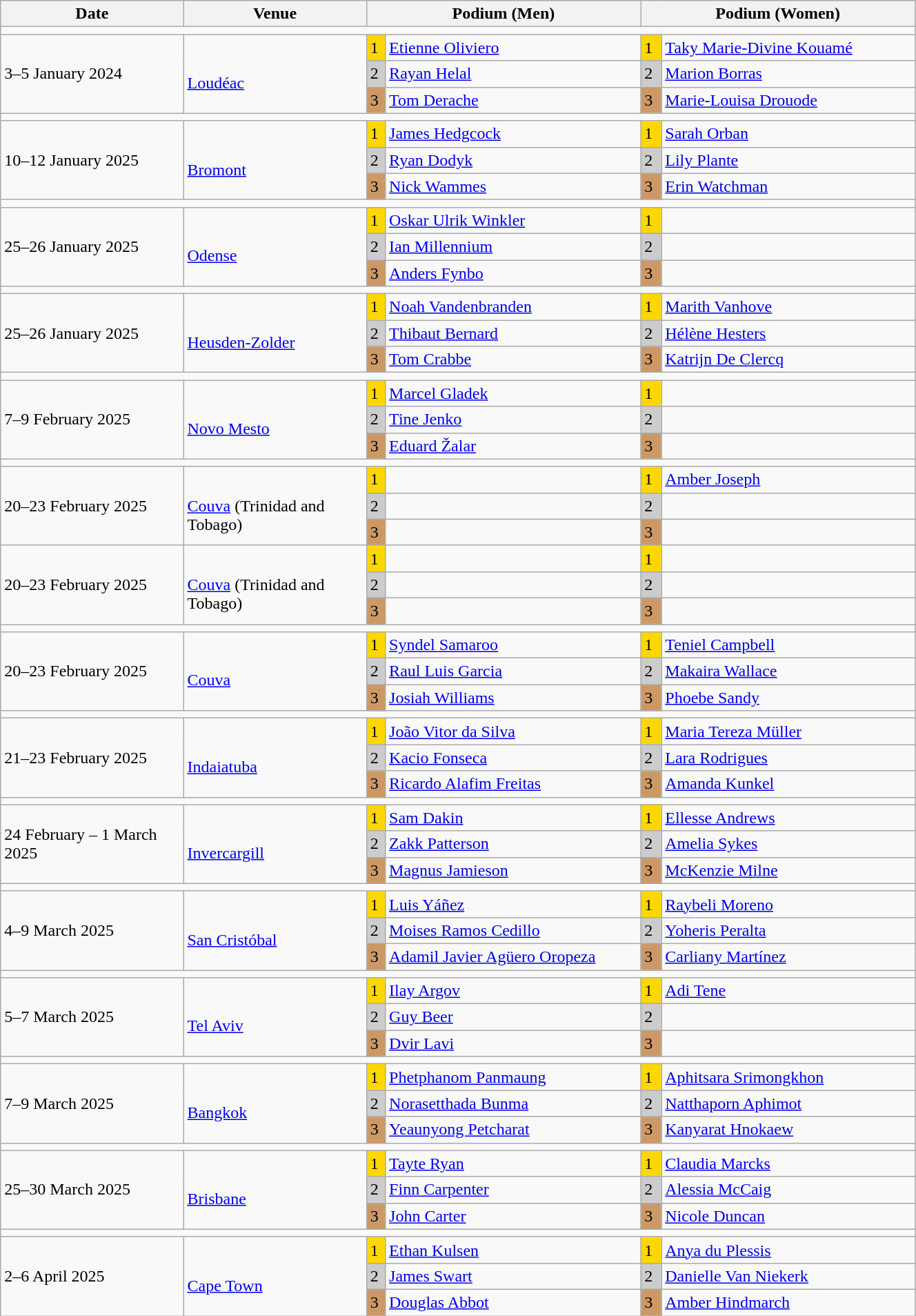<table class="wikitable" width=70%>
<tr>
<th>Date</th>
<th width=20%>Venue</th>
<th colspan=2 width=30%>Podium (Men)</th>
<th colspan=2 width=30%>Podium (Women)</th>
</tr>
<tr>
<td colspan=6></td>
</tr>
<tr>
<td rowspan=3>3–5 January 2024</td>
<td rowspan=3><br><a href='#'>Loudéac</a></td>
<td bgcolor=FFD700>1</td>
<td><a href='#'>Etienne Oliviero</a></td>
<td bgcolor=FFD700>1</td>
<td><a href='#'>Taky Marie-Divine Kouamé</a></td>
</tr>
<tr>
<td bgcolor=CCCCCC>2</td>
<td><a href='#'>Rayan Helal</a></td>
<td bgcolor=CCCCCC>2</td>
<td><a href='#'>Marion Borras</a></td>
</tr>
<tr>
<td bgcolor=CC9966>3</td>
<td><a href='#'>Tom Derache</a></td>
<td bgcolor=CC9966>3</td>
<td><a href='#'>Marie-Louisa Drouode</a></td>
</tr>
<tr>
<td colspan=6></td>
</tr>
<tr>
<td rowspan=3>10–12 January 2025</td>
<td rowspan=3><br><a href='#'>Bromont</a></td>
<td bgcolor=FFD700>1</td>
<td><a href='#'>James Hedgcock</a></td>
<td bgcolor=FFD700>1</td>
<td><a href='#'>Sarah Orban</a></td>
</tr>
<tr>
<td bgcolor=CCCCCC>2</td>
<td><a href='#'>Ryan Dodyk</a></td>
<td bgcolor=CCCCCC>2</td>
<td><a href='#'>Lily Plante</a></td>
</tr>
<tr>
<td bgcolor=CC9966>3</td>
<td><a href='#'>Nick Wammes</a></td>
<td bgcolor=CC9966>3</td>
<td><a href='#'>Erin Watchman</a></td>
</tr>
<tr>
<td colspan=6></td>
</tr>
<tr>
<td rowspan=3>25–26 January 2025</td>
<td rowspan=3><br><a href='#'>Odense</a></td>
<td bgcolor=FFD700>1</td>
<td><a href='#'>Oskar Ulrik Winkler</a></td>
<td bgcolor=FFD700>1</td>
<td></td>
</tr>
<tr>
<td bgcolor=CCCCCC>2</td>
<td><a href='#'>Ian Millennium</a></td>
<td bgcolor=CCCCCC>2</td>
<td></td>
</tr>
<tr>
<td bgcolor=CC9966>3</td>
<td><a href='#'>Anders Fynbo</a></td>
<td bgcolor=CC9966>3</td>
<td></td>
</tr>
<tr>
<td colspan=6></td>
</tr>
<tr>
<td rowspan=3>25–26 January 2025</td>
<td rowspan=3><br><a href='#'>Heusden-Zolder</a></td>
<td bgcolor=FFD700>1</td>
<td><a href='#'>Noah Vandenbranden</a></td>
<td bgcolor=FFD700>1</td>
<td><a href='#'>Marith Vanhove</a></td>
</tr>
<tr>
<td bgcolor=CCCCCC>2</td>
<td><a href='#'>Thibaut Bernard</a></td>
<td bgcolor=CCCCCC>2</td>
<td><a href='#'>Hélène Hesters</a></td>
</tr>
<tr>
<td bgcolor=CC9966>3</td>
<td><a href='#'>Tom Crabbe</a></td>
<td bgcolor=CC9966>3</td>
<td><a href='#'>Katrijn De Clercq</a></td>
</tr>
<tr>
<td colspan=6></td>
</tr>
<tr>
<td rowspan=3>7–9 February 2025</td>
<td rowspan=3><br><a href='#'>Novo Mesto</a></td>
<td bgcolor=FFD700>1</td>
<td><a href='#'>Marcel Gladek</a></td>
<td bgcolor=FFD700>1</td>
<td></td>
</tr>
<tr>
<td bgcolor=CCCCCC>2</td>
<td><a href='#'>Tine Jenko</a></td>
<td bgcolor=CCCCCC>2</td>
<td></td>
</tr>
<tr>
<td bgcolor=CC9966>3</td>
<td><a href='#'>Eduard Žalar</a></td>
<td bgcolor=CC9966>3</td>
<td></td>
</tr>
<tr>
<td colspan=6></td>
</tr>
<tr>
<td rowspan=3>20–23 February 2025</td>
<td rowspan=3><br><a href='#'>Couva</a> (Trinidad and Tobago)</td>
<td bgcolor=FFD700>1</td>
<td></td>
<td bgcolor=FFD700>1</td>
<td><a href='#'>Amber Joseph</a></td>
</tr>
<tr>
<td bgcolor=CCCCCC>2</td>
<td></td>
<td bgcolor=CCCCCC>2</td>
<td></td>
</tr>
<tr>
<td bgcolor=CC9966>3</td>
<td></td>
<td bgcolor=CC9966>3</td>
<td></td>
</tr>
<tr>
<td rowspan=3>20–23 February 2025</td>
<td rowspan=3><br><a href='#'>Couva</a> (Trinidad and Tobago)</td>
<td bgcolor=FFD700>1</td>
<td></td>
<td bgcolor=FFD700>1</td>
<td></td>
</tr>
<tr>
<td bgcolor=CCCCCC>2</td>
<td></td>
<td bgcolor=CCCCCC>2</td>
<td></td>
</tr>
<tr>
<td bgcolor=CC9966>3</td>
<td></td>
<td bgcolor=CC9966>3</td>
<td></td>
</tr>
<tr>
<td colspan=6></td>
</tr>
<tr>
<td rowspan=3>20–23 February 2025</td>
<td rowspan=3><br><a href='#'>Couva</a></td>
<td bgcolor=FFD700>1</td>
<td><a href='#'>Syndel Samaroo</a></td>
<td bgcolor=FFD700>1</td>
<td><a href='#'>Teniel Campbell</a></td>
</tr>
<tr>
<td bgcolor=CCCCCC>2</td>
<td><a href='#'>Raul Luis Garcia</a></td>
<td bgcolor=CCCCCC>2</td>
<td><a href='#'>Makaira Wallace</a></td>
</tr>
<tr>
<td bgcolor=CC9966>3</td>
<td><a href='#'>Josiah Williams</a></td>
<td bgcolor=CC9966>3</td>
<td><a href='#'>Phoebe Sandy</a></td>
</tr>
<tr>
<td colspan=6></td>
</tr>
<tr>
<td rowspan=3>21–23 February 2025</td>
<td rowspan=3><br><a href='#'>Indaiatuba</a></td>
<td bgcolor=FFD700>1</td>
<td><a href='#'>João Vitor da Silva</a></td>
<td bgcolor=FFD700>1</td>
<td><a href='#'>Maria Tereza Müller</a></td>
</tr>
<tr>
<td bgcolor=CCCCCC>2</td>
<td><a href='#'>Kacio Fonseca</a></td>
<td bgcolor=CCCCCC>2</td>
<td><a href='#'>Lara Rodrigues</a></td>
</tr>
<tr>
<td bgcolor=CC9966>3</td>
<td><a href='#'>Ricardo Alafim Freitas</a></td>
<td bgcolor=CC9966>3</td>
<td><a href='#'>Amanda Kunkel</a></td>
</tr>
<tr>
<td colspan=6></td>
</tr>
<tr>
<td rowspan=3>24 February – 1 March 2025</td>
<td rowspan=3><br><a href='#'>Invercargill</a></td>
<td bgcolor=FFD700>1</td>
<td><a href='#'>Sam Dakin</a></td>
<td bgcolor=FFD700>1</td>
<td><a href='#'>Ellesse Andrews</a></td>
</tr>
<tr>
<td bgcolor=CCCCCC>2</td>
<td><a href='#'>Zakk Patterson</a></td>
<td bgcolor=CCCCCC>2</td>
<td><a href='#'>Amelia Sykes</a></td>
</tr>
<tr>
<td bgcolor=CC9966>3</td>
<td><a href='#'>Magnus Jamieson</a></td>
<td bgcolor=CC9966>3</td>
<td><a href='#'>McKenzie Milne</a></td>
</tr>
<tr>
<td colspan=6></td>
</tr>
<tr>
<td rowspan=3>4–9 March 2025</td>
<td rowspan=3><br><a href='#'>San Cristóbal</a></td>
<td bgcolor=FFD700>1</td>
<td><a href='#'>Luis Yáñez</a></td>
<td bgcolor=FFD700>1</td>
<td><a href='#'>Raybeli Moreno</a></td>
</tr>
<tr>
<td bgcolor=CCCCCC>2</td>
<td><a href='#'>Moises Ramos Cedillo</a></td>
<td bgcolor=CCCCCC>2</td>
<td><a href='#'>Yoheris Peralta</a></td>
</tr>
<tr>
<td bgcolor=CC9966>3</td>
<td><a href='#'>Adamil Javier Agüero Oropeza</a></td>
<td bgcolor=CC9966>3</td>
<td><a href='#'>Carliany Martínez</a></td>
</tr>
<tr>
<td colspan=6></td>
</tr>
<tr>
<td rowspan=3>5–7 March 2025</td>
<td rowspan=3><br><a href='#'>Tel Aviv</a></td>
<td bgcolor=FFD700>1</td>
<td><a href='#'>Ilay Argov</a></td>
<td bgcolor=FFD700>1</td>
<td><a href='#'>Adi Tene</a></td>
</tr>
<tr>
<td bgcolor=CCCCCC>2</td>
<td><a href='#'>Guy Beer</a></td>
<td bgcolor=CCCCCC>2</td>
<td></td>
</tr>
<tr>
<td bgcolor=CC9966>3</td>
<td><a href='#'>Dvir Lavi</a></td>
<td bgcolor=CC9966>3</td>
<td></td>
</tr>
<tr>
<td colspan=6></td>
</tr>
<tr>
<td rowspan=3>7–9 March 2025</td>
<td rowspan=3><br><a href='#'>Bangkok</a></td>
<td bgcolor=FFD700>1</td>
<td><a href='#'>Phetphanom Panmaung</a></td>
<td bgcolor=FFD700>1</td>
<td><a href='#'>Aphitsara Srimongkhon</a></td>
</tr>
<tr>
<td bgcolor=CCCCCC>2</td>
<td><a href='#'>Norasetthada Bunma</a></td>
<td bgcolor=CCCCCC>2</td>
<td><a href='#'>Natthaporn Aphimot</a></td>
</tr>
<tr>
<td bgcolor=CC9966>3</td>
<td><a href='#'>Yeaunyong Petcharat</a></td>
<td bgcolor=CC9966>3</td>
<td><a href='#'>Kanyarat Hnokaew</a></td>
</tr>
<tr>
<td colspan=6></td>
</tr>
<tr>
<td rowspan=3>25–30 March 2025</td>
<td rowspan=3><br><a href='#'>Brisbane</a></td>
<td bgcolor=FFD700>1</td>
<td><a href='#'>Tayte Ryan</a></td>
<td bgcolor=FFD700>1</td>
<td><a href='#'>Claudia Marcks</a></td>
</tr>
<tr>
<td bgcolor=CCCCCC>2</td>
<td><a href='#'>Finn Carpenter</a></td>
<td bgcolor=CCCCCC>2</td>
<td><a href='#'>Alessia McCaig</a></td>
</tr>
<tr>
<td bgcolor=CC9966>3</td>
<td><a href='#'>John Carter</a></td>
<td bgcolor=CC9966>3</td>
<td><a href='#'>Nicole Duncan</a></td>
</tr>
<tr>
<td colspan=6></td>
</tr>
<tr>
<td rowspan=3>2–6 April 2025</td>
<td rowspan=3><br><a href='#'>Cape Town</a></td>
<td bgcolor=FFD700>1</td>
<td><a href='#'>Ethan Kulsen</a></td>
<td bgcolor=FFD700>1</td>
<td><a href='#'>Anya du Plessis</a></td>
</tr>
<tr>
<td bgcolor=CCCCCC>2</td>
<td><a href='#'>James Swart</a></td>
<td bgcolor=CCCCCC>2</td>
<td><a href='#'>Danielle Van Niekerk</a></td>
</tr>
<tr>
<td bgcolor=CC9966>3</td>
<td><a href='#'>Douglas Abbot</a></td>
<td bgcolor=CC9966>3</td>
<td><a href='#'>Amber Hindmarch</a></td>
</tr>
</table>
